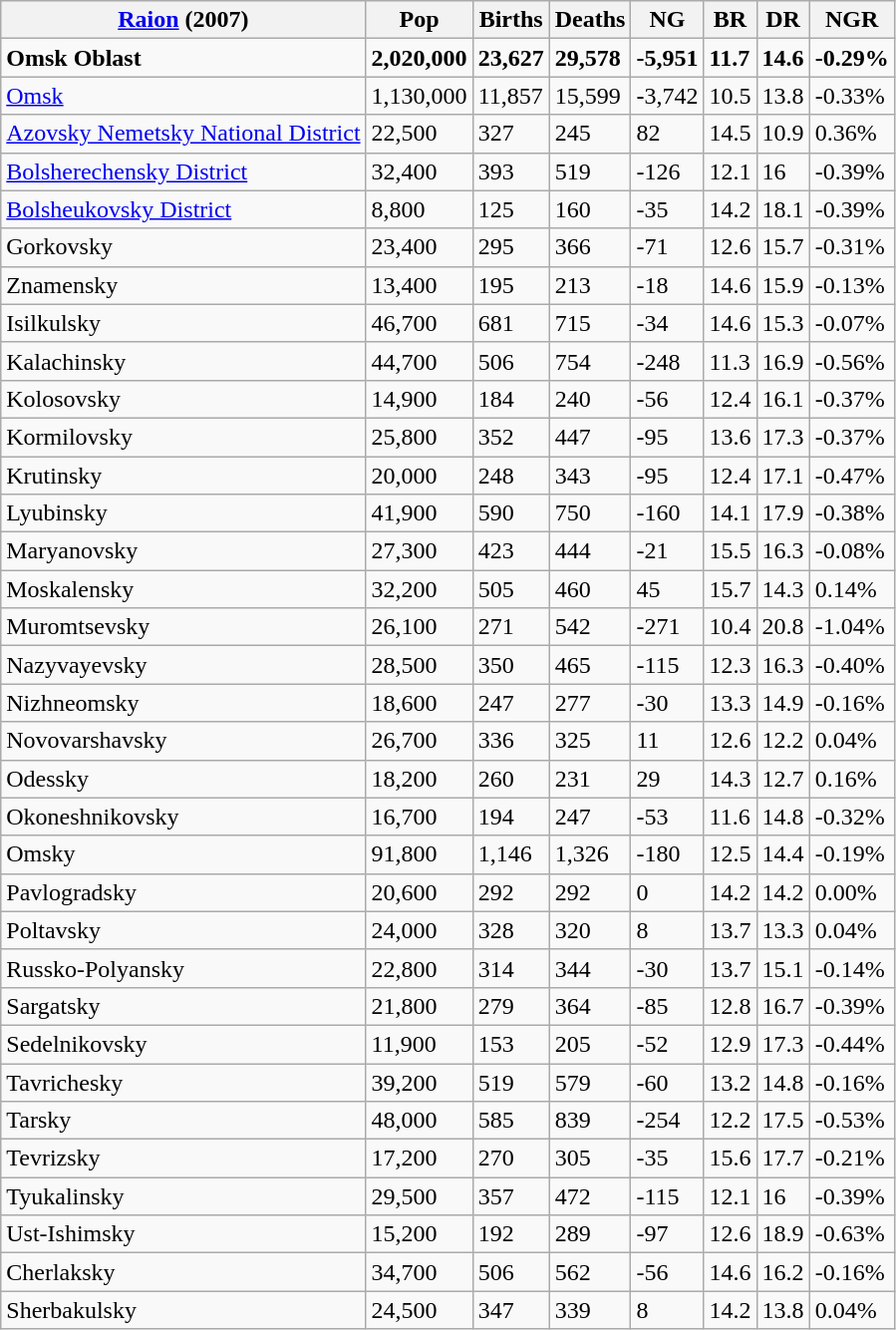<table class="wikitable sortable mw-collapsible mw-collapsed">
<tr>
<th><strong><a href='#'>Raion</a> (2007)</strong></th>
<th><strong>Pop</strong></th>
<th><strong>Births</strong></th>
<th><strong>Deaths</strong></th>
<th><strong>NG</strong></th>
<th><strong>BR</strong></th>
<th><strong>DR</strong></th>
<th><strong>NGR</strong></th>
</tr>
<tr>
<td><strong>Omsk Oblast</strong></td>
<td><strong>2,020,000</strong></td>
<td><strong>23,627</strong></td>
<td><strong>29,578</strong></td>
<td><strong> -5,951</strong></td>
<td><strong>11.7</strong></td>
<td><strong>14.6</strong></td>
<td><strong> -0.29%</strong></td>
</tr>
<tr>
<td><a href='#'>Omsk</a></td>
<td>1,130,000</td>
<td>11,857</td>
<td>15,599</td>
<td>-3,742</td>
<td>10.5</td>
<td>13.8</td>
<td>-0.33%</td>
</tr>
<tr>
<td><a href='#'>Azovsky Nemetsky National District</a></td>
<td>22,500</td>
<td>327</td>
<td>245</td>
<td>82</td>
<td>14.5</td>
<td>10.9</td>
<td>0.36%</td>
</tr>
<tr>
<td><a href='#'>Bolsherechensky District</a></td>
<td>32,400</td>
<td>393</td>
<td>519</td>
<td>-126</td>
<td>12.1</td>
<td>16</td>
<td>-0.39%</td>
</tr>
<tr>
<td><a href='#'>Bolsheukovsky District</a></td>
<td>8,800</td>
<td>125</td>
<td>160</td>
<td>-35</td>
<td>14.2</td>
<td>18.1</td>
<td>-0.39%</td>
</tr>
<tr>
<td>Gorkovsky</td>
<td>23,400</td>
<td>295</td>
<td>366</td>
<td>-71</td>
<td>12.6</td>
<td>15.7</td>
<td>-0.31%</td>
</tr>
<tr>
<td>Znamensky</td>
<td>13,400</td>
<td>195</td>
<td>213</td>
<td>-18</td>
<td>14.6</td>
<td>15.9</td>
<td>-0.13%</td>
</tr>
<tr>
<td>Isilkulsky</td>
<td>46,700</td>
<td>681</td>
<td>715</td>
<td>-34</td>
<td>14.6</td>
<td>15.3</td>
<td>-0.07%</td>
</tr>
<tr>
<td>Kalachinsky</td>
<td>44,700</td>
<td>506</td>
<td>754</td>
<td>-248</td>
<td>11.3</td>
<td>16.9</td>
<td>-0.56%</td>
</tr>
<tr>
<td>Kolosovsky</td>
<td>14,900</td>
<td>184</td>
<td>240</td>
<td>-56</td>
<td>12.4</td>
<td>16.1</td>
<td>-0.37%</td>
</tr>
<tr>
<td>Kormilovsky</td>
<td>25,800</td>
<td>352</td>
<td>447</td>
<td>-95</td>
<td>13.6</td>
<td>17.3</td>
<td>-0.37%</td>
</tr>
<tr>
<td>Krutinsky</td>
<td>20,000</td>
<td>248</td>
<td>343</td>
<td>-95</td>
<td>12.4</td>
<td>17.1</td>
<td>-0.47%</td>
</tr>
<tr>
<td>Lyubinsky</td>
<td>41,900</td>
<td>590</td>
<td>750</td>
<td>-160</td>
<td>14.1</td>
<td>17.9</td>
<td>-0.38%</td>
</tr>
<tr>
<td>Maryanovsky</td>
<td>27,300</td>
<td>423</td>
<td>444</td>
<td>-21</td>
<td>15.5</td>
<td>16.3</td>
<td>-0.08%</td>
</tr>
<tr>
<td>Moskalensky</td>
<td>32,200</td>
<td>505</td>
<td>460</td>
<td>45</td>
<td>15.7</td>
<td>14.3</td>
<td>0.14%</td>
</tr>
<tr>
<td>Muromtsevsky</td>
<td>26,100</td>
<td>271</td>
<td>542</td>
<td>-271</td>
<td>10.4</td>
<td>20.8</td>
<td>-1.04%</td>
</tr>
<tr>
<td>Nazyvayevsky</td>
<td>28,500</td>
<td>350</td>
<td>465</td>
<td>-115</td>
<td>12.3</td>
<td>16.3</td>
<td>-0.40%</td>
</tr>
<tr>
<td>Nizhneomsky</td>
<td>18,600</td>
<td>247</td>
<td>277</td>
<td>-30</td>
<td>13.3</td>
<td>14.9</td>
<td>-0.16%</td>
</tr>
<tr>
<td>Novovarshavsky</td>
<td>26,700</td>
<td>336</td>
<td>325</td>
<td>11</td>
<td>12.6</td>
<td>12.2</td>
<td>0.04%</td>
</tr>
<tr>
<td>Odessky</td>
<td>18,200</td>
<td>260</td>
<td>231</td>
<td>29</td>
<td>14.3</td>
<td>12.7</td>
<td>0.16%</td>
</tr>
<tr>
<td>Okoneshnikovsky</td>
<td>16,700</td>
<td>194</td>
<td>247</td>
<td>-53</td>
<td>11.6</td>
<td>14.8</td>
<td>-0.32%</td>
</tr>
<tr>
<td>Omsky</td>
<td>91,800</td>
<td>1,146</td>
<td>1,326</td>
<td>-180</td>
<td>12.5</td>
<td>14.4</td>
<td>-0.19%</td>
</tr>
<tr>
<td>Pavlogradsky</td>
<td>20,600</td>
<td>292</td>
<td>292</td>
<td>0</td>
<td>14.2</td>
<td>14.2</td>
<td>0.00%</td>
</tr>
<tr>
<td>Poltavsky</td>
<td>24,000</td>
<td>328</td>
<td>320</td>
<td>8</td>
<td>13.7</td>
<td>13.3</td>
<td>0.04%</td>
</tr>
<tr>
<td>Russko-Polyansky</td>
<td>22,800</td>
<td>314</td>
<td>344</td>
<td>-30</td>
<td>13.7</td>
<td>15.1</td>
<td>-0.14%</td>
</tr>
<tr>
<td>Sargatsky</td>
<td>21,800</td>
<td>279</td>
<td>364</td>
<td>-85</td>
<td>12.8</td>
<td>16.7</td>
<td>-0.39%</td>
</tr>
<tr>
<td>Sedelnikovsky</td>
<td>11,900</td>
<td>153</td>
<td>205</td>
<td>-52</td>
<td>12.9</td>
<td>17.3</td>
<td>-0.44%</td>
</tr>
<tr>
<td>Tavrichesky</td>
<td>39,200</td>
<td>519</td>
<td>579</td>
<td>-60</td>
<td>13.2</td>
<td>14.8</td>
<td>-0.16%</td>
</tr>
<tr>
<td>Tarsky</td>
<td>48,000</td>
<td>585</td>
<td>839</td>
<td>-254</td>
<td>12.2</td>
<td>17.5</td>
<td>-0.53%</td>
</tr>
<tr>
<td>Tevrizsky</td>
<td>17,200</td>
<td>270</td>
<td>305</td>
<td>-35</td>
<td>15.6</td>
<td>17.7</td>
<td>-0.21%</td>
</tr>
<tr>
<td>Tyukalinsky</td>
<td>29,500</td>
<td>357</td>
<td>472</td>
<td>-115</td>
<td>12.1</td>
<td>16</td>
<td>-0.39%</td>
</tr>
<tr>
<td>Ust-Ishimsky</td>
<td>15,200</td>
<td>192</td>
<td>289</td>
<td>-97</td>
<td>12.6</td>
<td>18.9</td>
<td>-0.63%</td>
</tr>
<tr>
<td>Cherlaksky</td>
<td>34,700</td>
<td>506</td>
<td>562</td>
<td>-56</td>
<td>14.6</td>
<td>16.2</td>
<td>-0.16%</td>
</tr>
<tr>
<td>Sherbakulsky</td>
<td>24,500</td>
<td>347</td>
<td>339</td>
<td>8</td>
<td>14.2</td>
<td>13.8</td>
<td>0.04%</td>
</tr>
</table>
